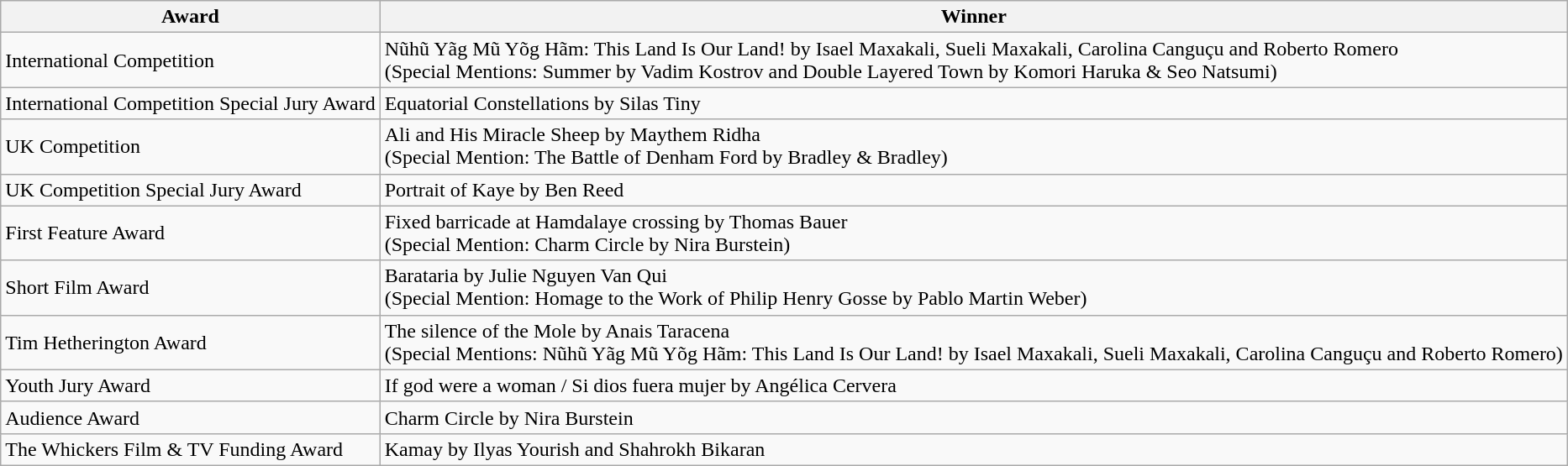<table class="wikitable">
<tr>
<th>Award</th>
<th>Winner</th>
</tr>
<tr>
<td>International Competition</td>
<td>Nũhũ Yãg Mũ Yõg Hãm: This Land Is Our Land! by Isael Maxakali, Sueli Maxakali, Carolina Canguçu and Roberto Romero<br>(Special Mentions: Summer by Vadim Kostrov and Double Layered Town by Komori Haruka & Seo Natsumi)</td>
</tr>
<tr>
<td>International Competition Special Jury Award</td>
<td>Equatorial Constellations by Silas Tiny</td>
</tr>
<tr>
<td>UK Competition</td>
<td>Ali and His Miracle Sheep by Maythem Ridha<br>(Special Mention: The Battle of Denham Ford by Bradley & Bradley)</td>
</tr>
<tr>
<td>UK Competition Special Jury Award</td>
<td>Portrait of Kaye by Ben Reed</td>
</tr>
<tr>
<td>First Feature Award</td>
<td>Fixed barricade at Hamdalaye crossing by Thomas Bauer<br>(Special Mention: Charm Circle by Nira Burstein)</td>
</tr>
<tr>
<td>Short Film Award</td>
<td>Barataria by Julie Nguyen Van Qui<br>(Special Mention: Homage to the Work of Philip Henry Gosse by Pablo Martin Weber)</td>
</tr>
<tr>
<td>Tim Hetherington Award</td>
<td>The silence of the Mole by Anais Taracena<br>(Special Mentions: Nũhũ Yãg Mũ Yõg Hãm: This Land Is Our Land! by Isael Maxakali, Sueli Maxakali, Carolina Canguçu and Roberto Romero)</td>
</tr>
<tr>
<td>Youth Jury Award</td>
<td>If god were a woman / Si dios fuera mujer by Angélica Cervera</td>
</tr>
<tr>
<td>Audience Award</td>
<td>Charm Circle by Nira Burstein</td>
</tr>
<tr>
<td>The Whickers Film & TV Funding Award</td>
<td>Kamay by Ilyas Yourish and Shahrokh Bikaran</td>
</tr>
</table>
